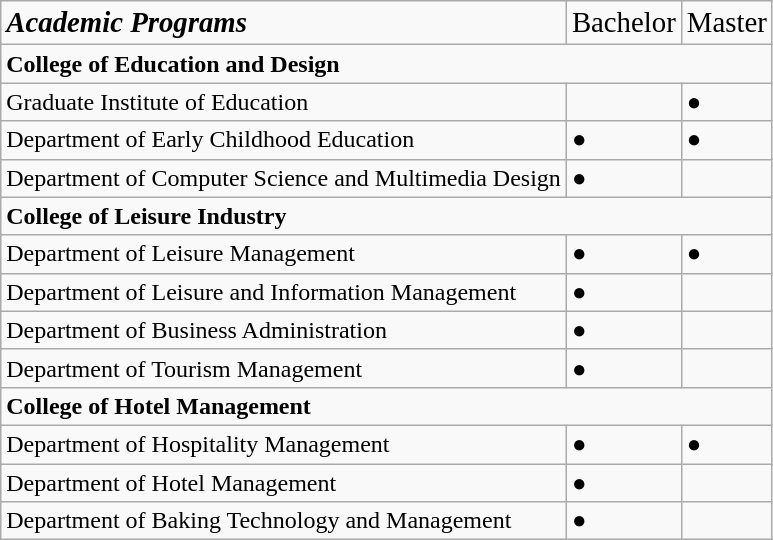<table class="wikitable sortable">
<tr>
<td><strong><em><big>Academic Programs</big></em></strong></td>
<td><big>Bachelor</big></td>
<td><big>Master</big></td>
</tr>
<tr>
<td colspan="3"><strong>College of  Education and Design</strong></td>
</tr>
<tr>
<td>Graduate Institute of Education</td>
<td></td>
<td>●</td>
</tr>
<tr>
<td>Department of Early Childhood Education</td>
<td>●</td>
<td>●</td>
</tr>
<tr>
<td>Department of Computer Science and Multimedia  Design</td>
<td>●</td>
<td></td>
</tr>
<tr>
<td colspan="3"><strong>College of  Leisure Industry</strong></td>
</tr>
<tr>
<td>Department of Leisure Management</td>
<td>●</td>
<td>●</td>
</tr>
<tr>
<td>Department of Leisure and Information Management</td>
<td>●</td>
<td></td>
</tr>
<tr>
<td>Department of Business Administration</td>
<td>●</td>
<td></td>
</tr>
<tr>
<td>Department of Tourism Management</td>
<td>●</td>
<td></td>
</tr>
<tr>
<td colspan="3"><strong>College of  Hotel Management</strong></td>
</tr>
<tr>
<td>Department of Hospitality Management</td>
<td>●</td>
<td>●</td>
</tr>
<tr>
<td>Department of Hotel Management</td>
<td>●</td>
<td></td>
</tr>
<tr>
<td>Department of Baking Technology and Management</td>
<td>●</td>
<td></td>
</tr>
</table>
